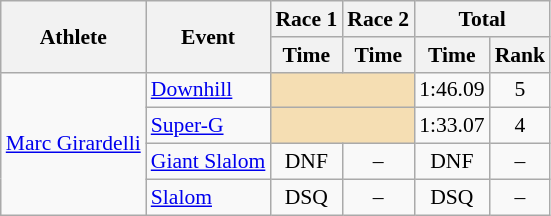<table class="wikitable" style="font-size:90%">
<tr>
<th rowspan="2">Athlete</th>
<th rowspan="2">Event</th>
<th>Race 1</th>
<th>Race 2</th>
<th colspan="2">Total</th>
</tr>
<tr>
<th>Time</th>
<th>Time</th>
<th>Time</th>
<th>Rank</th>
</tr>
<tr>
<td rowspan=4><a href='#'>Marc Girardelli</a></td>
<td><a href='#'>Downhill</a></td>
<td colspan="2" bgcolor="wheat"></td>
<td align="center">1:46.09</td>
<td align="center">5</td>
</tr>
<tr>
<td><a href='#'>Super-G</a></td>
<td colspan="2" bgcolor="wheat"></td>
<td align="center">1:33.07</td>
<td align="center">4</td>
</tr>
<tr>
<td><a href='#'>Giant Slalom</a></td>
<td align="center">DNF</td>
<td align="center">–</td>
<td align="center">DNF</td>
<td align="center">–</td>
</tr>
<tr>
<td><a href='#'>Slalom</a></td>
<td align="center">DSQ</td>
<td align="center">–</td>
<td align="center">DSQ</td>
<td align="center">–</td>
</tr>
</table>
